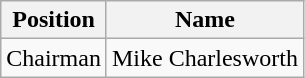<table class="wikitable">
<tr>
<th>Position</th>
<th>Name</th>
</tr>
<tr>
<td>Chairman</td>
<td> Mike Charlesworth</td>
</tr>
</table>
